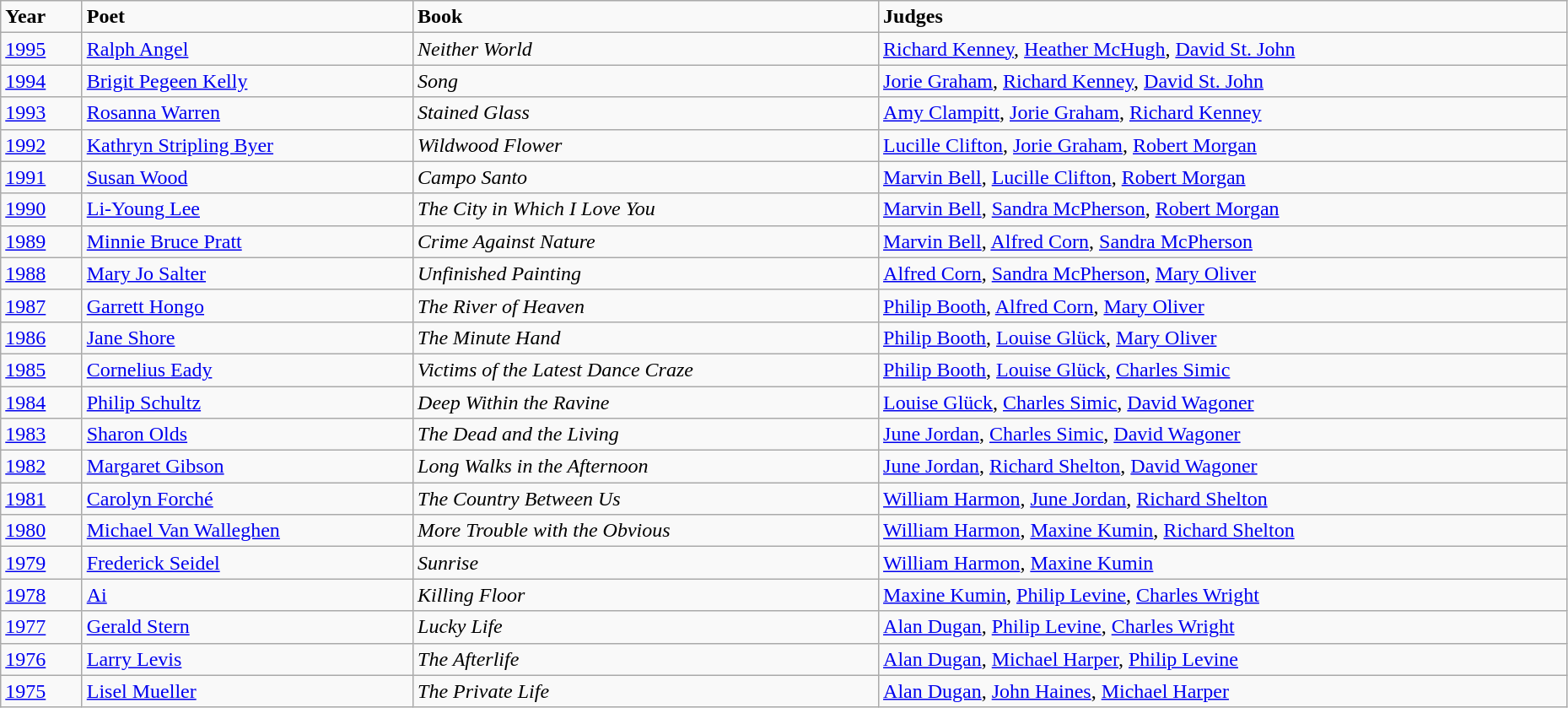<table class="wikitable" style="width: 98%;">
<tr valign="top">
<td><strong>Year</strong></td>
<td><strong>Poet</strong></td>
<td><strong>Book</strong></td>
<td><strong>Judges</strong></td>
</tr>
<tr>
<td><a href='#'>1995</a></td>
<td><a href='#'>Ralph Angel</a></td>
<td><em>Neither World</em></td>
<td><a href='#'>Richard Kenney</a>, <a href='#'>Heather McHugh</a>, <a href='#'>David St. John</a></td>
</tr>
<tr>
<td><a href='#'>1994</a></td>
<td><a href='#'>Brigit Pegeen Kelly</a></td>
<td><em>Song</em></td>
<td><a href='#'>Jorie Graham</a>, <a href='#'>Richard Kenney</a>, <a href='#'>David St. John</a></td>
</tr>
<tr>
<td><a href='#'>1993</a></td>
<td><a href='#'>Rosanna Warren</a></td>
<td><em>Stained Glass</em></td>
<td><a href='#'>Amy Clampitt</a>, <a href='#'>Jorie Graham</a>, <a href='#'>Richard Kenney</a></td>
</tr>
<tr>
<td><a href='#'>1992</a></td>
<td><a href='#'>Kathryn Stripling Byer</a></td>
<td><em>Wildwood Flower</em></td>
<td><a href='#'>Lucille Clifton</a>, <a href='#'>Jorie Graham</a>, <a href='#'>Robert Morgan</a></td>
</tr>
<tr>
<td><a href='#'>1991</a></td>
<td><a href='#'>Susan Wood</a></td>
<td><em>Campo Santo</em></td>
<td><a href='#'>Marvin Bell</a>, <a href='#'>Lucille Clifton</a>, <a href='#'>Robert Morgan</a></td>
</tr>
<tr>
<td><a href='#'>1990</a></td>
<td><a href='#'>Li-Young Lee</a></td>
<td><em>The City in Which I Love You</em></td>
<td><a href='#'>Marvin Bell</a>, <a href='#'>Sandra McPherson</a>, <a href='#'>Robert Morgan</a></td>
</tr>
<tr>
<td><a href='#'>1989</a></td>
<td><a href='#'>Minnie Bruce Pratt</a></td>
<td><em>Crime Against Nature</em></td>
<td><a href='#'>Marvin Bell</a>, <a href='#'>Alfred Corn</a>, <a href='#'>Sandra McPherson</a></td>
</tr>
<tr>
<td><a href='#'>1988</a></td>
<td><a href='#'>Mary Jo Salter</a></td>
<td><em>Unfinished Painting</em></td>
<td><a href='#'>Alfred Corn</a>, <a href='#'>Sandra McPherson</a>, <a href='#'>Mary Oliver</a></td>
</tr>
<tr>
<td><a href='#'>1987</a></td>
<td><a href='#'>Garrett Hongo</a></td>
<td><em>The River of Heaven</em></td>
<td><a href='#'>Philip Booth</a>, <a href='#'>Alfred Corn</a>, <a href='#'>Mary Oliver</a></td>
</tr>
<tr>
<td><a href='#'>1986</a></td>
<td><a href='#'>Jane Shore</a></td>
<td><em>The Minute Hand</em></td>
<td><a href='#'>Philip Booth</a>, <a href='#'>Louise Glück</a>, <a href='#'>Mary Oliver</a></td>
</tr>
<tr>
<td><a href='#'>1985</a></td>
<td><a href='#'>Cornelius Eady</a></td>
<td><em>Victims of the Latest Dance Craze</em></td>
<td><a href='#'>Philip Booth</a>, <a href='#'>Louise Glück</a>, <a href='#'>Charles Simic</a></td>
</tr>
<tr>
<td><a href='#'>1984</a></td>
<td><a href='#'>Philip Schultz</a></td>
<td><em>Deep Within the Ravine</em></td>
<td><a href='#'>Louise Glück</a>, <a href='#'>Charles Simic</a>, <a href='#'>David Wagoner</a></td>
</tr>
<tr>
<td><a href='#'>1983</a></td>
<td><a href='#'>Sharon Olds</a></td>
<td><em>The Dead and the Living</em></td>
<td><a href='#'>June Jordan</a>, <a href='#'>Charles Simic</a>, <a href='#'>David Wagoner</a></td>
</tr>
<tr>
<td><a href='#'>1982</a></td>
<td><a href='#'>Margaret Gibson</a></td>
<td><em>Long Walks in the Afternoon</em></td>
<td><a href='#'>June Jordan</a>, <a href='#'>Richard Shelton</a>, <a href='#'>David Wagoner</a></td>
</tr>
<tr>
<td><a href='#'>1981</a></td>
<td><a href='#'>Carolyn Forché</a></td>
<td><em>The Country Between Us</em></td>
<td><a href='#'>William Harmon</a>, <a href='#'>June Jordan</a>, <a href='#'>Richard Shelton</a></td>
</tr>
<tr>
<td><a href='#'>1980</a></td>
<td><a href='#'>Michael Van Walleghen</a></td>
<td><em>More Trouble with the Obvious</em></td>
<td><a href='#'>William Harmon</a>, <a href='#'>Maxine Kumin</a>, <a href='#'>Richard Shelton</a></td>
</tr>
<tr>
<td><a href='#'>1979</a></td>
<td><a href='#'>Frederick Seidel</a></td>
<td><em>Sunrise</em></td>
<td><a href='#'>William Harmon</a>, <a href='#'>Maxine Kumin</a></td>
</tr>
<tr>
<td><a href='#'>1978</a></td>
<td><a href='#'>Ai</a></td>
<td><em>Killing Floor</em></td>
<td><a href='#'>Maxine Kumin</a>, <a href='#'>Philip Levine</a>, <a href='#'>Charles Wright</a></td>
</tr>
<tr>
<td><a href='#'>1977</a></td>
<td><a href='#'>Gerald Stern</a></td>
<td><em>Lucky Life</em></td>
<td><a href='#'>Alan Dugan</a>, <a href='#'>Philip Levine</a>, <a href='#'>Charles Wright</a></td>
</tr>
<tr>
<td><a href='#'>1976</a></td>
<td><a href='#'>Larry Levis</a></td>
<td><em>The Afterlife</em></td>
<td><a href='#'>Alan Dugan</a>, <a href='#'>Michael Harper</a>, <a href='#'>Philip Levine</a></td>
</tr>
<tr>
<td><a href='#'>1975</a></td>
<td><a href='#'>Lisel Mueller</a></td>
<td><em>The Private Life</em></td>
<td><a href='#'>Alan Dugan</a>, <a href='#'>John Haines</a>, <a href='#'>Michael Harper</a></td>
</tr>
</table>
